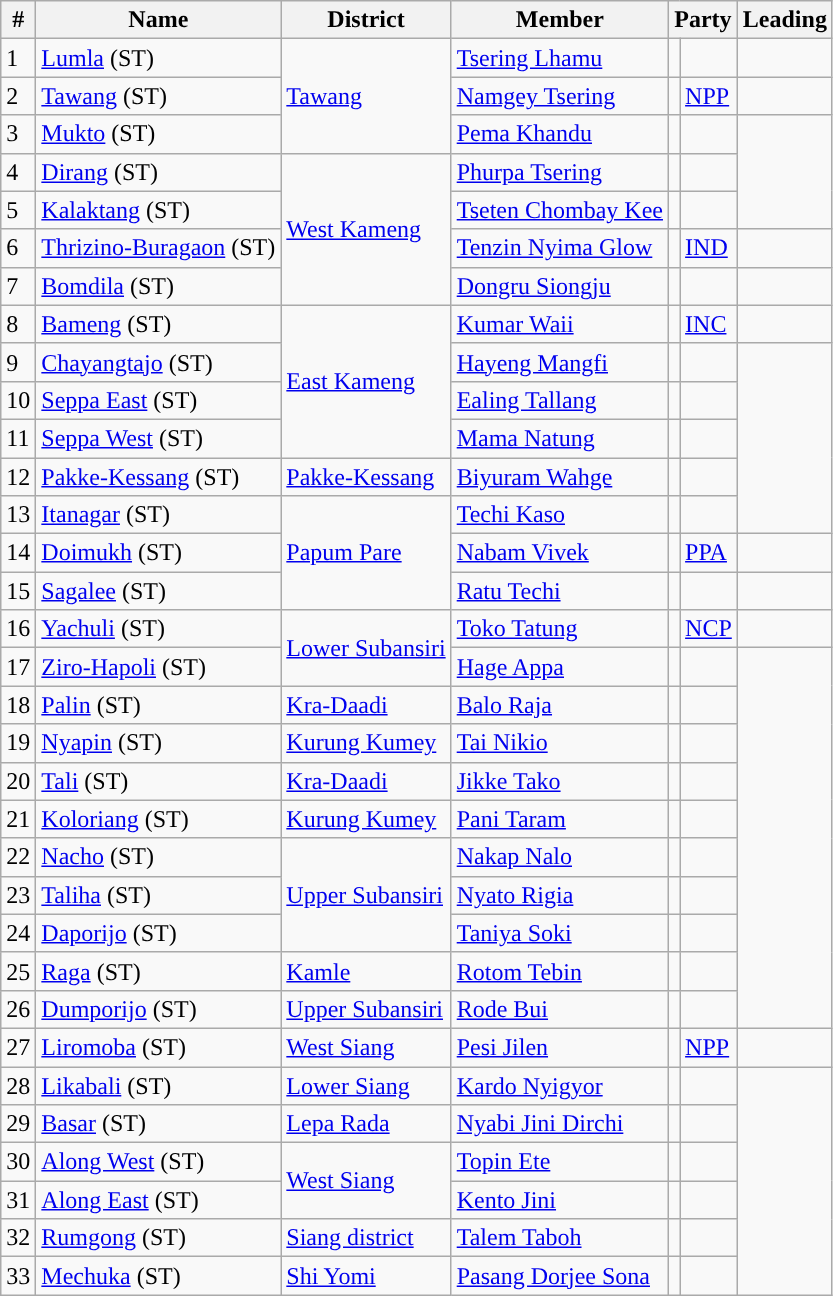<table class="wikitable sortable collapsible collapsed">
<tr>
<th>#</th>
<th>Name</th>
<th>District</th>
<th>Member</th>
<th colspan="2">Party</th>
<th colspan=2>Leading<br></th>
</tr>
<tr>
<td>1</td>
<td><a href='#'>Lumla</a> (ST)</td>
<td rowspan="3"><a href='#'>Tawang</a></td>
<td><a href='#'>Tsering Lhamu</a></td>
<td></td>
<td></td>
</tr>
<tr>
<td>2</td>
<td><a href='#'>Tawang</a> (ST)</td>
<td><a href='#'>Namgey Tsering</a></td>
<td style="background-color: "></td>
<td><a href='#'>NPP</a></td>
<td></td>
</tr>
<tr>
<td>3</td>
<td><a href='#'>Mukto</a> (ST)</td>
<td><a href='#'>Pema Khandu</a></td>
<td></td>
<td></td>
</tr>
<tr>
<td>4</td>
<td><a href='#'>Dirang</a> (ST)</td>
<td rowspan="4"><a href='#'>West Kameng</a></td>
<td><a href='#'>Phurpa Tsering</a></td>
<td></td>
<td></td>
</tr>
<tr>
<td>5</td>
<td><a href='#'>Kalaktang</a> (ST)</td>
<td><a href='#'>Tseten Chombay Kee</a></td>
<td></td>
<td></td>
</tr>
<tr>
<td>6</td>
<td><a href='#'>Thrizino-Buragaon</a> (ST)</td>
<td><a href='#'>Tenzin Nyima Glow</a></td>
<td style="background-color: "></td>
<td><a href='#'>IND</a></td>
<td></td>
</tr>
<tr>
<td>7</td>
<td><a href='#'>Bomdila</a> (ST)</td>
<td><a href='#'>Dongru Siongju</a></td>
<td></td>
<td></td>
</tr>
<tr>
<td>8</td>
<td><a href='#'>Bameng</a> (ST)</td>
<td rowspan="4"><a href='#'>East Kameng</a></td>
<td><a href='#'>Kumar Waii</a></td>
<td style="background-color: "></td>
<td><a href='#'>INC</a></td>
<td></td>
</tr>
<tr>
<td>9</td>
<td><a href='#'>Chayangtajo</a> (ST)</td>
<td><a href='#'>Hayeng Mangfi</a></td>
<td></td>
<td></td>
</tr>
<tr>
<td>10</td>
<td><a href='#'>Seppa East</a> (ST)</td>
<td><a href='#'>Ealing Tallang</a></td>
<td></td>
<td></td>
</tr>
<tr>
<td>11</td>
<td><a href='#'>Seppa West</a> (ST)</td>
<td><a href='#'>Mama Natung</a></td>
<td></td>
<td></td>
</tr>
<tr>
<td>12</td>
<td><a href='#'>Pakke-Kessang</a> (ST)</td>
<td><a href='#'>Pakke-Kessang</a></td>
<td><a href='#'>Biyuram Wahge</a></td>
<td></td>
<td></td>
</tr>
<tr>
<td>13</td>
<td><a href='#'>Itanagar</a> (ST)</td>
<td rowspan="3"><a href='#'>Papum Pare</a></td>
<td><a href='#'>Techi Kaso</a></td>
<td></td>
<td></td>
</tr>
<tr>
<td>14</td>
<td><a href='#'>Doimukh</a> (ST)</td>
<td><a href='#'>Nabam Vivek</a></td>
<td style="background-color: "></td>
<td><a href='#'>PPA</a></td>
<td></td>
</tr>
<tr>
<td>15</td>
<td><a href='#'>Sagalee</a> (ST)</td>
<td><a href='#'>Ratu Techi</a></td>
<td></td>
<td></td>
</tr>
<tr>
<td>16</td>
<td><a href='#'>Yachuli</a> (ST)</td>
<td rowspan="2"><a href='#'>Lower Subansiri</a></td>
<td><a href='#'>Toko Tatung</a></td>
<td style="background-color: "></td>
<td><a href='#'>NCP</a></td>
<td></td>
</tr>
<tr>
<td>17</td>
<td><a href='#'>Ziro-Hapoli</a> (ST)</td>
<td><a href='#'>Hage Appa</a></td>
<td></td>
<td></td>
</tr>
<tr>
<td>18</td>
<td><a href='#'>Palin</a> (ST)</td>
<td><a href='#'>Kra-Daadi</a></td>
<td><a href='#'>Balo Raja</a></td>
<td></td>
<td></td>
</tr>
<tr>
<td>19</td>
<td><a href='#'>Nyapin</a> (ST)</td>
<td><a href='#'>Kurung Kumey</a></td>
<td><a href='#'>Tai Nikio</a></td>
<td></td>
<td></td>
</tr>
<tr>
<td>20</td>
<td><a href='#'>Tali</a> (ST)</td>
<td><a href='#'>Kra-Daadi</a></td>
<td><a href='#'>Jikke Tako</a></td>
<td></td>
<td></td>
</tr>
<tr>
<td>21</td>
<td><a href='#'>Koloriang</a> (ST)</td>
<td><a href='#'>Kurung Kumey</a></td>
<td><a href='#'>Pani Taram</a></td>
<td></td>
<td></td>
</tr>
<tr>
<td>22</td>
<td><a href='#'>Nacho</a> (ST)</td>
<td rowspan="3"><a href='#'>Upper Subansiri</a></td>
<td><a href='#'>Nakap Nalo</a></td>
<td></td>
<td></td>
</tr>
<tr>
<td>23</td>
<td><a href='#'>Taliha</a> (ST)</td>
<td><a href='#'>Nyato Rigia</a></td>
<td></td>
<td></td>
</tr>
<tr>
<td>24</td>
<td><a href='#'>Daporijo</a> (ST)</td>
<td><a href='#'>Taniya Soki</a></td>
<td></td>
<td></td>
</tr>
<tr>
<td>25</td>
<td><a href='#'>Raga</a> (ST)</td>
<td><a href='#'>Kamle</a></td>
<td><a href='#'>Rotom Tebin</a></td>
<td></td>
<td></td>
</tr>
<tr>
<td>26</td>
<td><a href='#'>Dumporijo</a> (ST)</td>
<td><a href='#'>Upper Subansiri</a></td>
<td><a href='#'>Rode Bui</a></td>
<td></td>
<td></td>
</tr>
<tr>
<td>27</td>
<td><a href='#'>Liromoba</a> (ST)</td>
<td><a href='#'>West Siang</a></td>
<td><a href='#'>Pesi Jilen</a></td>
<td style="background-color: "></td>
<td><a href='#'>NPP</a></td>
<td></td>
</tr>
<tr>
<td>28</td>
<td><a href='#'>Likabali</a> (ST)</td>
<td><a href='#'>Lower Siang</a></td>
<td><a href='#'>Kardo Nyigyor</a></td>
<td></td>
<td></td>
</tr>
<tr>
<td>29</td>
<td><a href='#'>Basar</a> (ST)</td>
<td><a href='#'>Lepa Rada</a></td>
<td><a href='#'>Nyabi Jini Dirchi</a></td>
<td></td>
<td></td>
</tr>
<tr>
<td>30</td>
<td><a href='#'>Along West</a> (ST)</td>
<td rowspan="2"><a href='#'>West Siang</a></td>
<td><a href='#'>Topin Ete</a></td>
<td></td>
<td></td>
</tr>
<tr>
<td>31</td>
<td><a href='#'>Along East</a> (ST)</td>
<td><a href='#'>Kento Jini</a></td>
<td></td>
<td></td>
</tr>
<tr>
<td>32</td>
<td><a href='#'>Rumgong</a> (ST)</td>
<td><a href='#'>Siang district</a></td>
<td><a href='#'>Talem Taboh</a></td>
<td></td>
<td></td>
</tr>
<tr>
<td>33</td>
<td><a href='#'>Mechuka</a> (ST)</td>
<td><a href='#'>Shi Yomi</a></td>
<td><a href='#'>Pasang Dorjee Sona</a></td>
<td></td>
<td></td>
</tr>
</table>
